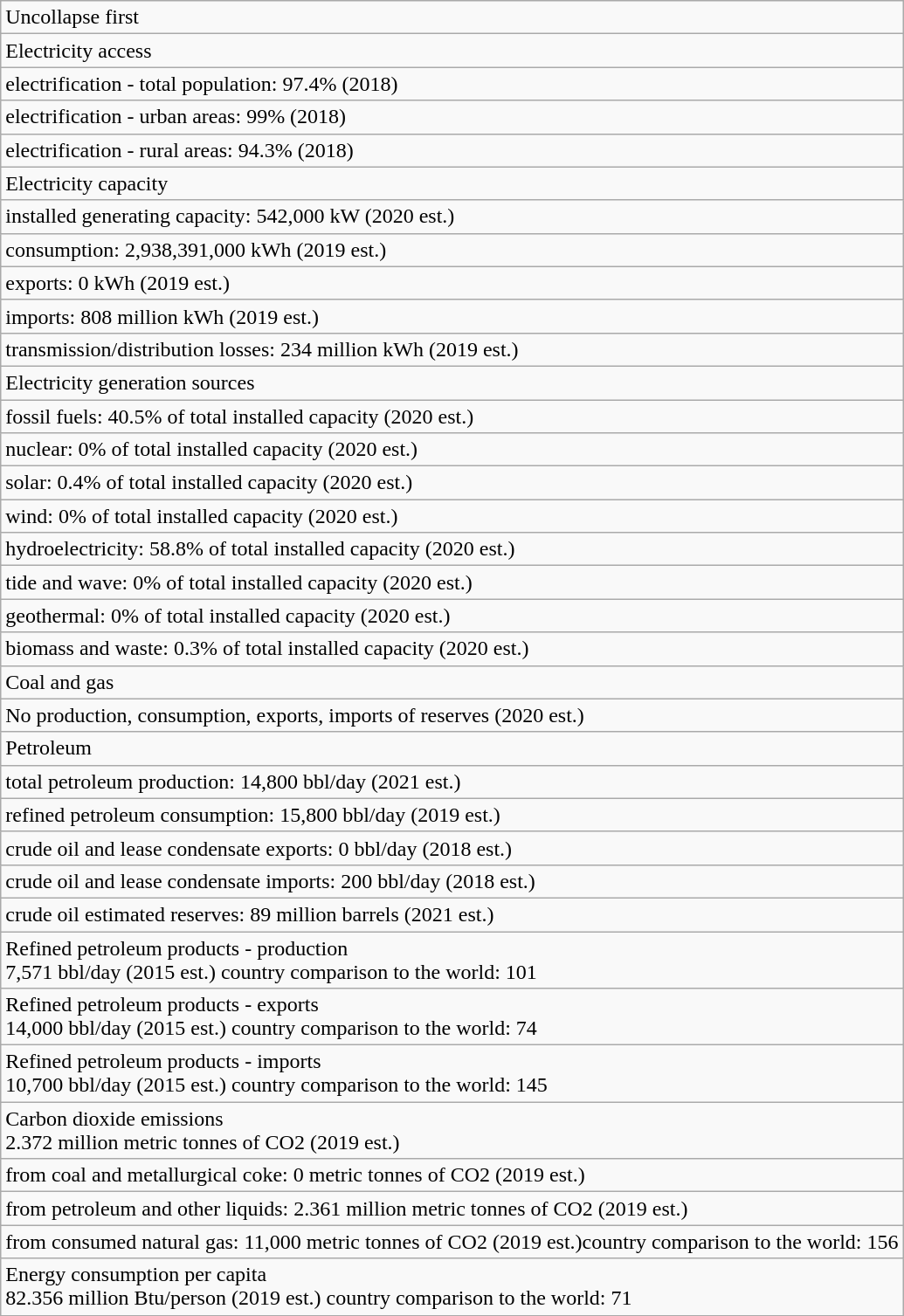<table class="wikitable sortable mw-collapsible mw-collapsed">
<tr>
<td>Uncollapse first</td>
</tr>
<tr>
<td>Electricity access</td>
</tr>
<tr>
<td>electrification - total population: 97.4% (2018)</td>
</tr>
<tr>
<td>electrification - urban areas: 99% (2018)</td>
</tr>
<tr>
<td>electrification - rural areas: 94.3% (2018)</td>
</tr>
<tr>
<td>Electricity capacity</td>
</tr>
<tr>
<td>installed generating capacity: 542,000 kW (2020 est.)</td>
</tr>
<tr>
<td>consumption: 2,938,391,000 kWh (2019 est.)</td>
</tr>
<tr>
<td>exports: 0 kWh (2019 est.)</td>
</tr>
<tr>
<td>imports: 808 million kWh (2019 est.)</td>
</tr>
<tr>
<td>transmission/distribution losses: 234 million kWh (2019 est.)</td>
</tr>
<tr>
<td>Electricity generation sources</td>
</tr>
<tr>
<td>fossil fuels: 40.5% of total installed capacity (2020 est.)</td>
</tr>
<tr>
<td>nuclear: 0% of total installed capacity (2020 est.)</td>
</tr>
<tr>
<td>solar: 0.4% of total installed capacity (2020 est.)</td>
</tr>
<tr>
<td>wind: 0% of total installed capacity (2020 est.)</td>
</tr>
<tr>
<td>hydroelectricity: 58.8% of total installed capacity (2020 est.)</td>
</tr>
<tr>
<td>tide and wave: 0% of total installed capacity (2020 est.)</td>
</tr>
<tr>
<td>geothermal: 0% of total installed capacity (2020 est.)</td>
</tr>
<tr>
<td>biomass and waste: 0.3% of total installed capacity (2020 est.)</td>
</tr>
<tr>
<td>Coal and gas</td>
</tr>
<tr>
<td>No production, consumption, exports, imports of reserves (2020 est.)</td>
</tr>
<tr>
<td>Petroleum</td>
</tr>
<tr>
<td>total petroleum production: 14,800 bbl/day (2021 est.)</td>
</tr>
<tr>
<td>refined petroleum consumption: 15,800 bbl/day (2019 est.)</td>
</tr>
<tr>
<td>crude oil and lease condensate exports: 0 bbl/day (2018 est.)</td>
</tr>
<tr>
<td>crude oil and lease condensate imports: 200 bbl/day (2018 est.)</td>
</tr>
<tr>
<td>crude oil estimated reserves: 89 million barrels (2021 est.)</td>
</tr>
<tr>
<td>Refined petroleum products - production<br>7,571 bbl/day (2015 est.)
country comparison to the world: 101</td>
</tr>
<tr>
<td>Refined petroleum products - exports<br>14,000 bbl/day (2015 est.)
country comparison to the world: 74</td>
</tr>
<tr>
<td>Refined petroleum products - imports<br>10,700 bbl/day (2015 est.)
country comparison to the world: 145</td>
</tr>
<tr>
<td>Carbon dioxide emissions<br>2.372 million metric tonnes of CO2 (2019 est.)</td>
</tr>
<tr>
<td>from coal and metallurgical coke: 0 metric tonnes of CO2 (2019 est.)</td>
</tr>
<tr>
<td>from petroleum and other liquids: 2.361 million metric tonnes of CO2 (2019 est.)</td>
</tr>
<tr>
<td>from consumed natural gas: 11,000 metric tonnes of CO2 (2019 est.)country comparison to the world: 156</td>
</tr>
<tr>
<td>Energy consumption per capita<br>82.356 million Btu/person (2019 est.)
country comparison to the world: 71</td>
</tr>
<tr>
</tr>
</table>
